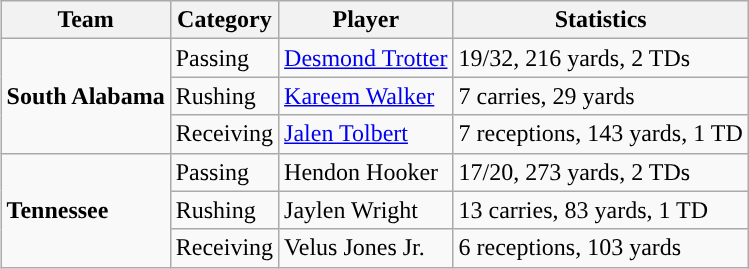<table class="wikitable" style="float: right;">
<tr>
<th>Team</th>
<th>Category</th>
<th>Player</th>
<th>Statistics</th>
</tr>
<tr>
<td rowspan=3><strong>South Alabama</strong></td>
<td>Passing</td>
<td><a href='#'>Desmond Trotter</a></td>
<td>19/32, 216 yards, 2 TDs</td>
</tr>
<tr>
<td>Rushing</td>
<td><a href='#'>Kareem Walker</a></td>
<td>7 carries, 29 yards</td>
</tr>
<tr>
<td>Receiving</td>
<td><a href='#'>Jalen Tolbert</a></td>
<td>7 receptions, 143 yards, 1 TD</td>
</tr>
<tr>
<td rowspan=3><strong>Tennessee</strong></td>
<td>Passing</td>
<td>Hendon Hooker</td>
<td>17/20, 273 yards, 2 TDs</td>
</tr>
<tr>
<td>Rushing</td>
<td>Jaylen Wright</td>
<td>13 carries, 83 yards, 1 TD</td>
</tr>
<tr>
<td>Receiving</td>
<td>Velus Jones Jr.</td>
<td>6 receptions, 103 yards</td>
</tr>
</table>
